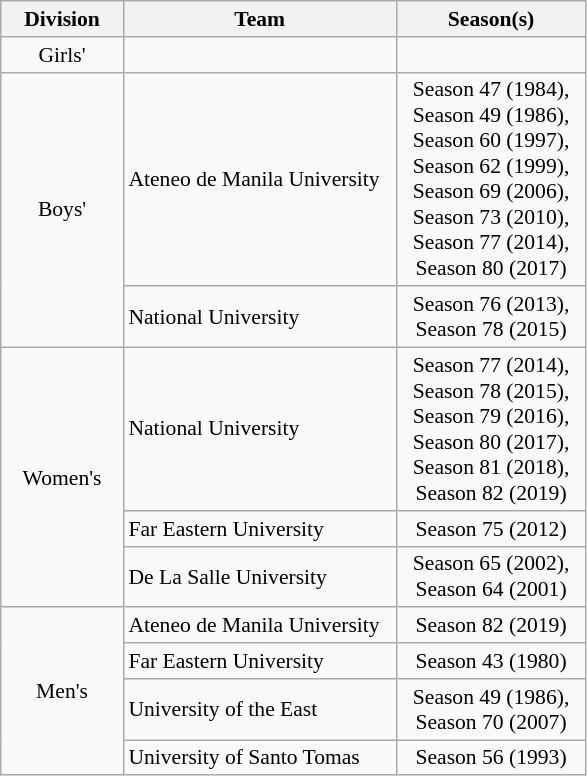<table class="wikitable" style="font-size:90%; text-align:center;">
<tr>
<th width="75px">Division</th>
<th width="175px">Team</th>
<th width="120px">Season(s)</th>
</tr>
<tr>
<td rowspan="1">Girls'</td>
<td></td>
<td></td>
</tr>
<tr>
<td rowspan="2">Boys'</td>
<td align="left">Ateneo de Manila University</td>
<td>Season 47 (1984),<br> Season 49 (1986),<br> Season 60 (1997),<br> Season 62 (1999),<br> Season 69 (2006),<br> Season 73 (2010),<br> Season 77 (2014),<br> Season 80 (2017)</td>
</tr>
<tr>
<td align="left">National University</td>
<td>Season 76 (2013),<br> Season 78 (2015)</td>
</tr>
<tr>
<td rowspan="3">Women's</td>
<td align="left">National University</td>
<td>Season 77 (2014),<br> Season 78 (2015),<br> Season 79 (2016),<br> Season 80 (2017), <br> Season 81 (2018), <br> Season 82 (2019)</td>
</tr>
<tr ->
<td align="left">Far Eastern University</td>
<td>Season 75 (2012)</td>
</tr>
<tr>
<td align="left">De La Salle University</td>
<td>Season 65 (2002),<br> Season 64 (2001)</td>
</tr>
<tr>
<td rowspan="4">Men's</td>
<td align="left">Ateneo de Manila University</td>
<td>Season 82 (2019)</td>
</tr>
<tr>
<td align="left">Far Eastern University</td>
<td>Season 43 (1980)</td>
</tr>
<tr>
<td align="left">University of the East</td>
<td>Season 49 (1986),<br> Season 70 (2007)</td>
</tr>
<tr>
<td align="left">University of Santo Tomas</td>
<td>Season 56 (1993)</td>
</tr>
</table>
